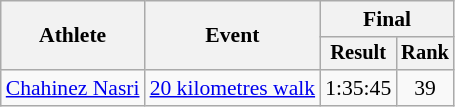<table class="wikitable" style="font-size:90%">
<tr>
<th rowspan="2">Athlete</th>
<th rowspan="2">Event</th>
<th colspan="2">Final</th>
</tr>
<tr style="font-size:95%">
<th>Result</th>
<th>Rank</th>
</tr>
<tr style=text-align:center>
<td style=text-align:left><a href='#'>Chahinez Nasri</a></td>
<td style=text-align:left><a href='#'>20 kilometres walk</a></td>
<td>1:35:45</td>
<td>39</td>
</tr>
</table>
